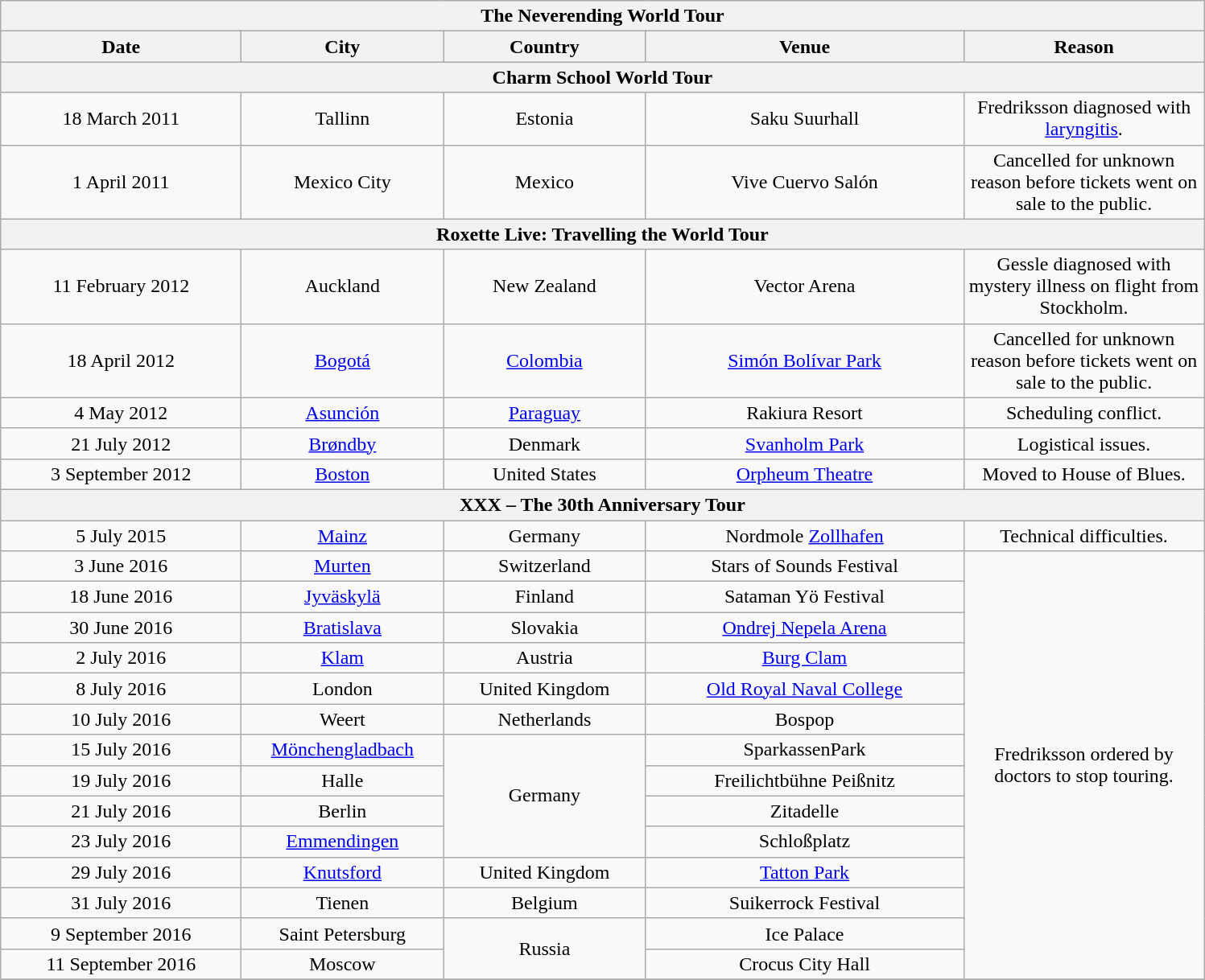<table class="wikitable" style="text-align:center;">
<tr>
<th colspan="6">The Neverending World Tour</th>
</tr>
<tr>
<th scope="col" style="width:12em;">Date</th>
<th scope="col" style="width:10em;">City</th>
<th scope="col" style="width:10em;">Country</th>
<th scope="col" style="width:16em;">Venue</th>
<th scope="col" style="width:12em;">Reason</th>
</tr>
<tr>
<th colspan="6">Charm School World Tour</th>
</tr>
<tr>
<td>18 March 2011</td>
<td>Tallinn</td>
<td>Estonia</td>
<td>Saku Suurhall</td>
<td>Fredriksson diagnosed with <a href='#'>laryngitis</a>.</td>
</tr>
<tr>
<td>1 April 2011</td>
<td>Mexico City</td>
<td>Mexico</td>
<td>Vive Cuervo Salón</td>
<td>Cancelled for unknown reason before tickets went on sale to the public.</td>
</tr>
<tr>
<th colspan="6">Roxette Live: Travelling the World Tour</th>
</tr>
<tr>
<td>11 February 2012</td>
<td>Auckland</td>
<td>New Zealand</td>
<td>Vector Arena</td>
<td>Gessle diagnosed with mystery illness on flight from Stockholm.</td>
</tr>
<tr>
<td>18 April 2012</td>
<td><a href='#'>Bogotá</a></td>
<td><a href='#'>Colombia</a></td>
<td><a href='#'>Simón Bolívar Park</a></td>
<td>Cancelled for unknown reason before tickets went on sale to the public.</td>
</tr>
<tr>
<td>4 May 2012</td>
<td><a href='#'>Asunción</a></td>
<td><a href='#'>Paraguay</a></td>
<td>Rakiura Resort</td>
<td>Scheduling conflict.</td>
</tr>
<tr>
<td>21 July 2012</td>
<td><a href='#'>Brøndby</a></td>
<td>Denmark</td>
<td><a href='#'>Svanholm Park</a></td>
<td>Logistical issues.</td>
</tr>
<tr>
<td>3 September 2012</td>
<td><a href='#'>Boston</a></td>
<td>United States</td>
<td><a href='#'>Orpheum Theatre</a></td>
<td>Moved to House of Blues.</td>
</tr>
<tr>
<th colspan="6">XXX – The 30th Anniversary Tour</th>
</tr>
<tr>
<td>5 July 2015</td>
<td><a href='#'>Mainz</a></td>
<td>Germany</td>
<td>Nordmole <a href='#'>Zollhafen</a></td>
<td>Technical difficulties.</td>
</tr>
<tr>
<td>3 June 2016</td>
<td><a href='#'>Murten</a></td>
<td>Switzerland</td>
<td>Stars of Sounds Festival</td>
<td rowspan="14">Fredriksson ordered by doctors to stop touring.</td>
</tr>
<tr>
<td>18 June 2016</td>
<td><a href='#'>Jyväskylä</a></td>
<td>Finland</td>
<td>Sataman Yö Festival</td>
</tr>
<tr>
<td>30 June 2016</td>
<td><a href='#'>Bratislava</a></td>
<td>Slovakia</td>
<td><a href='#'>Ondrej Nepela Arena</a></td>
</tr>
<tr>
<td>2 July 2016</td>
<td><a href='#'>Klam</a></td>
<td>Austria</td>
<td><a href='#'>Burg Clam</a></td>
</tr>
<tr>
<td>8 July 2016</td>
<td>London</td>
<td>United Kingdom</td>
<td><a href='#'>Old Royal Naval College</a></td>
</tr>
<tr>
<td>10 July 2016</td>
<td>Weert</td>
<td>Netherlands</td>
<td>Bospop</td>
</tr>
<tr>
<td>15 July 2016</td>
<td><a href='#'>Mönchengladbach</a></td>
<td rowspan="4">Germany</td>
<td>SparkassenPark</td>
</tr>
<tr>
<td>19 July 2016</td>
<td>Halle</td>
<td>Freilichtbühne Peißnitz</td>
</tr>
<tr>
<td>21 July 2016</td>
<td>Berlin</td>
<td>Zitadelle</td>
</tr>
<tr>
<td>23 July 2016</td>
<td><a href='#'>Emmendingen</a></td>
<td>Schloßplatz</td>
</tr>
<tr>
<td>29 July 2016</td>
<td><a href='#'>Knutsford</a></td>
<td>United Kingdom</td>
<td><a href='#'>Tatton Park</a></td>
</tr>
<tr>
<td>31 July 2016</td>
<td>Tienen</td>
<td>Belgium</td>
<td>Suikerrock Festival</td>
</tr>
<tr>
<td>9 September 2016</td>
<td>Saint Petersburg</td>
<td rowspan="2">Russia</td>
<td>Ice Palace</td>
</tr>
<tr>
<td>11 September 2016</td>
<td>Moscow</td>
<td>Crocus City Hall</td>
</tr>
<tr>
</tr>
</table>
